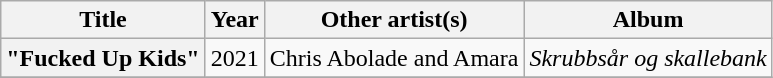<table class="wikitable plainrowheaders" style="text-align:center;">
<tr>
<th>Title</th>
<th>Year</th>
<th>Other artist(s)</th>
<th>Album</th>
</tr>
<tr>
<th scope="row">"Fucked Up Kids"</th>
<td>2021</td>
<td>Chris Abolade and Amara</td>
<td><em>Skrubbsår og skallebank</em></td>
</tr>
<tr>
</tr>
</table>
